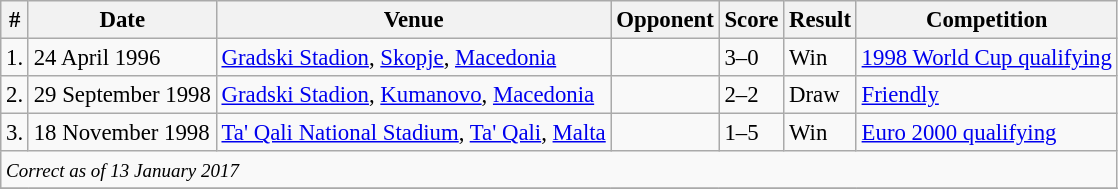<table class="wikitable" style="font-size:95%;">
<tr>
<th>#</th>
<th>Date</th>
<th>Venue</th>
<th>Opponent</th>
<th>Score</th>
<th>Result</th>
<th>Competition</th>
</tr>
<tr>
<td>1.</td>
<td>24 April 1996</td>
<td><a href='#'>Gradski Stadion</a>, <a href='#'>Skopje</a>, <a href='#'>Macedonia</a></td>
<td></td>
<td>3–0</td>
<td>Win</td>
<td><a href='#'>1998 World Cup qualifying</a></td>
</tr>
<tr>
<td>2.</td>
<td>29 September 1998</td>
<td><a href='#'>Gradski Stadion</a>, <a href='#'>Kumanovo</a>, <a href='#'>Macedonia</a></td>
<td></td>
<td>2–2</td>
<td>Draw</td>
<td><a href='#'>Friendly</a></td>
</tr>
<tr>
<td>3.</td>
<td>18 November 1998</td>
<td><a href='#'>Ta' Qali National Stadium</a>, <a href='#'>Ta' Qali</a>, <a href='#'>Malta</a></td>
<td></td>
<td>1–5</td>
<td>Win</td>
<td><a href='#'>Euro 2000 qualifying</a></td>
</tr>
<tr>
<td colspan="12"><small><em>Correct as of 13 January 2017</em></small></td>
</tr>
<tr>
</tr>
</table>
